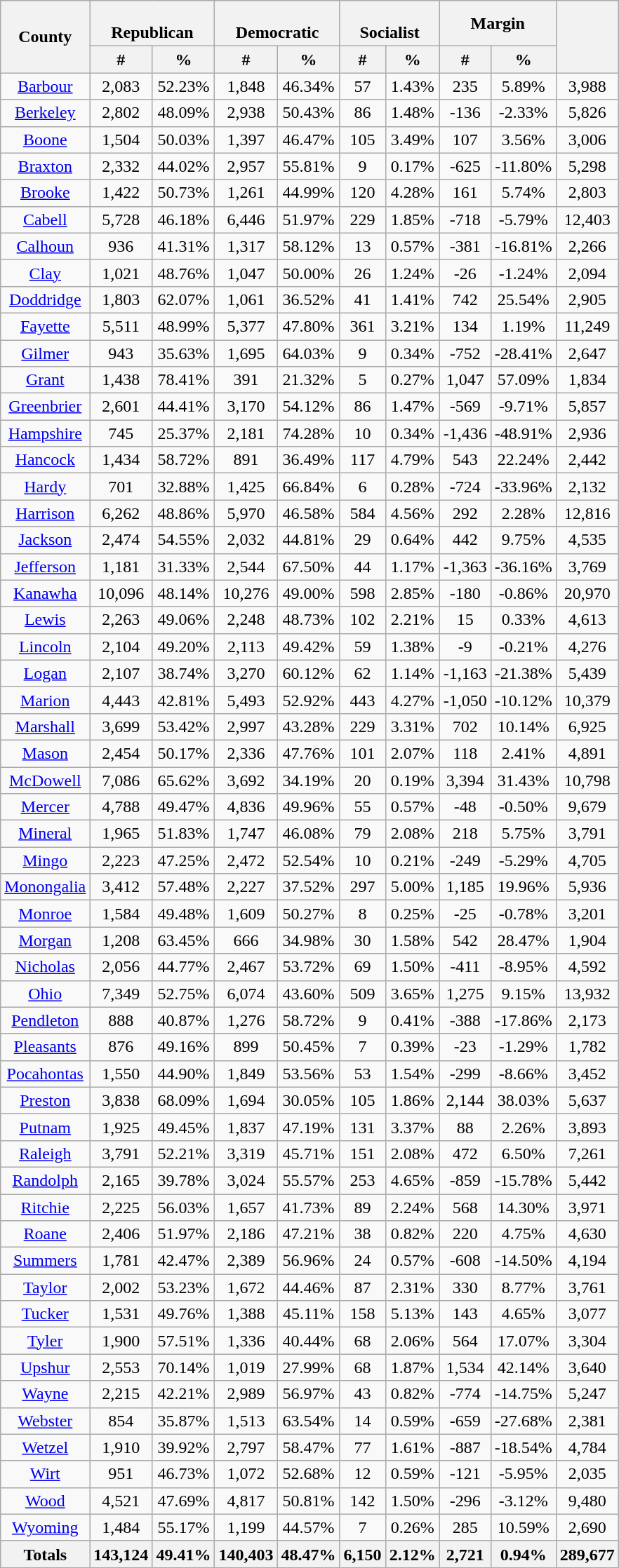<table class="wikitable sortable mw-collapsible mw-collapsed" style="text-align:center">
<tr>
<th rowspan="2">County</th>
<th colspan="2"><br>Republican</th>
<th colspan="2"><br>Democratic</th>
<th colspan="2"><br>Socialist</th>
<th colspan="2">Margin</th>
<th rowspan="2"></th>
</tr>
<tr>
<th style="text-align:center;" data-sort-type="number">#</th>
<th style="text-align:center;" data-sort-type="number">%</th>
<th style="text-align:center;" data-sort-type="number">#</th>
<th style="text-align:center;" data-sort-type="number">%</th>
<th style="text-align:center;" data-sort-type="number">#</th>
<th style="text-align:center;" data-sort-type="number">%</th>
<th style="text-align:center;" data-sort-type="number">#</th>
<th style="text-align:center;" data-sort-type="number">%</th>
</tr>
<tr style="text-align:center;">
<td><a href='#'>Barbour</a></td>
<td>2,083</td>
<td>52.23%</td>
<td>1,848</td>
<td>46.34%</td>
<td>57</td>
<td>1.43%</td>
<td>235</td>
<td>5.89%</td>
<td>3,988</td>
</tr>
<tr style="text-align:center;">
<td><a href='#'>Berkeley</a></td>
<td>2,802</td>
<td>48.09%</td>
<td>2,938</td>
<td>50.43%</td>
<td>86</td>
<td>1.48%</td>
<td>-136</td>
<td>-2.33%</td>
<td>5,826</td>
</tr>
<tr style="text-align:center;">
<td><a href='#'>Boone</a></td>
<td>1,504</td>
<td>50.03%</td>
<td>1,397</td>
<td>46.47%</td>
<td>105</td>
<td>3.49%</td>
<td>107</td>
<td>3.56%</td>
<td>3,006</td>
</tr>
<tr style="text-align:center;">
<td><a href='#'>Braxton</a></td>
<td>2,332</td>
<td>44.02%</td>
<td>2,957</td>
<td>55.81%</td>
<td>9</td>
<td>0.17%</td>
<td>-625</td>
<td>-11.80%</td>
<td>5,298</td>
</tr>
<tr style="text-align:center;">
<td><a href='#'>Brooke</a></td>
<td>1,422</td>
<td>50.73%</td>
<td>1,261</td>
<td>44.99%</td>
<td>120</td>
<td>4.28%</td>
<td>161</td>
<td>5.74%</td>
<td>2,803</td>
</tr>
<tr style="text-align:center;">
<td><a href='#'>Cabell</a></td>
<td>5,728</td>
<td>46.18%</td>
<td>6,446</td>
<td>51.97%</td>
<td>229</td>
<td>1.85%</td>
<td>-718</td>
<td>-5.79%</td>
<td>12,403</td>
</tr>
<tr style="text-align:center;">
<td><a href='#'>Calhoun</a></td>
<td>936</td>
<td>41.31%</td>
<td>1,317</td>
<td>58.12%</td>
<td>13</td>
<td>0.57%</td>
<td>-381</td>
<td>-16.81%</td>
<td>2,266</td>
</tr>
<tr style="text-align:center;">
<td><a href='#'>Clay</a></td>
<td>1,021</td>
<td>48.76%</td>
<td>1,047</td>
<td>50.00%</td>
<td>26</td>
<td>1.24%</td>
<td>-26</td>
<td>-1.24%</td>
<td>2,094</td>
</tr>
<tr style="text-align:center;">
<td><a href='#'>Doddridge</a></td>
<td>1,803</td>
<td>62.07%</td>
<td>1,061</td>
<td>36.52%</td>
<td>41</td>
<td>1.41%</td>
<td>742</td>
<td>25.54%</td>
<td>2,905</td>
</tr>
<tr style="text-align:center;">
<td><a href='#'>Fayette</a></td>
<td>5,511</td>
<td>48.99%</td>
<td>5,377</td>
<td>47.80%</td>
<td>361</td>
<td>3.21%</td>
<td>134</td>
<td>1.19%</td>
<td>11,249</td>
</tr>
<tr style="text-align:center;">
<td><a href='#'>Gilmer</a></td>
<td>943</td>
<td>35.63%</td>
<td>1,695</td>
<td>64.03%</td>
<td>9</td>
<td>0.34%</td>
<td>-752</td>
<td>-28.41%</td>
<td>2,647</td>
</tr>
<tr style="text-align:center;">
<td><a href='#'>Grant</a></td>
<td>1,438</td>
<td>78.41%</td>
<td>391</td>
<td>21.32%</td>
<td>5</td>
<td>0.27%</td>
<td>1,047</td>
<td>57.09%</td>
<td>1,834</td>
</tr>
<tr style="text-align:center;">
<td><a href='#'>Greenbrier</a></td>
<td>2,601</td>
<td>44.41%</td>
<td>3,170</td>
<td>54.12%</td>
<td>86</td>
<td>1.47%</td>
<td>-569</td>
<td>-9.71%</td>
<td>5,857</td>
</tr>
<tr style="text-align:center;">
<td><a href='#'>Hampshire</a></td>
<td>745</td>
<td>25.37%</td>
<td>2,181</td>
<td>74.28%</td>
<td>10</td>
<td>0.34%</td>
<td>-1,436</td>
<td>-48.91%</td>
<td>2,936</td>
</tr>
<tr style="text-align:center;">
<td><a href='#'>Hancock</a></td>
<td>1,434</td>
<td>58.72%</td>
<td>891</td>
<td>36.49%</td>
<td>117</td>
<td>4.79%</td>
<td>543</td>
<td>22.24%</td>
<td>2,442</td>
</tr>
<tr style="text-align:center;">
<td><a href='#'>Hardy</a></td>
<td>701</td>
<td>32.88%</td>
<td>1,425</td>
<td>66.84%</td>
<td>6</td>
<td>0.28%</td>
<td>-724</td>
<td>-33.96%</td>
<td>2,132</td>
</tr>
<tr style="text-align:center;">
<td><a href='#'>Harrison</a></td>
<td>6,262</td>
<td>48.86%</td>
<td>5,970</td>
<td>46.58%</td>
<td>584</td>
<td>4.56%</td>
<td>292</td>
<td>2.28%</td>
<td>12,816</td>
</tr>
<tr style="text-align:center;">
<td><a href='#'>Jackson</a></td>
<td>2,474</td>
<td>54.55%</td>
<td>2,032</td>
<td>44.81%</td>
<td>29</td>
<td>0.64%</td>
<td>442</td>
<td>9.75%</td>
<td>4,535</td>
</tr>
<tr style="text-align:center;">
<td><a href='#'>Jefferson</a></td>
<td>1,181</td>
<td>31.33%</td>
<td>2,544</td>
<td>67.50%</td>
<td>44</td>
<td>1.17%</td>
<td>-1,363</td>
<td>-36.16%</td>
<td>3,769</td>
</tr>
<tr style="text-align:center;">
<td><a href='#'>Kanawha</a></td>
<td>10,096</td>
<td>48.14%</td>
<td>10,276</td>
<td>49.00%</td>
<td>598</td>
<td>2.85%</td>
<td>-180</td>
<td>-0.86%</td>
<td>20,970</td>
</tr>
<tr style="text-align:center;">
<td><a href='#'>Lewis</a></td>
<td>2,263</td>
<td>49.06%</td>
<td>2,248</td>
<td>48.73%</td>
<td>102</td>
<td>2.21%</td>
<td>15</td>
<td>0.33%</td>
<td>4,613</td>
</tr>
<tr style="text-align:center;">
<td><a href='#'>Lincoln</a></td>
<td>2,104</td>
<td>49.20%</td>
<td>2,113</td>
<td>49.42%</td>
<td>59</td>
<td>1.38%</td>
<td>-9</td>
<td>-0.21%</td>
<td>4,276</td>
</tr>
<tr style="text-align:center;">
<td><a href='#'>Logan</a></td>
<td>2,107</td>
<td>38.74%</td>
<td>3,270</td>
<td>60.12%</td>
<td>62</td>
<td>1.14%</td>
<td>-1,163</td>
<td>-21.38%</td>
<td>5,439</td>
</tr>
<tr style="text-align:center;">
<td><a href='#'>Marion</a></td>
<td>4,443</td>
<td>42.81%</td>
<td>5,493</td>
<td>52.92%</td>
<td>443</td>
<td>4.27%</td>
<td>-1,050</td>
<td>-10.12%</td>
<td>10,379</td>
</tr>
<tr style="text-align:center;">
<td><a href='#'>Marshall</a></td>
<td>3,699</td>
<td>53.42%</td>
<td>2,997</td>
<td>43.28%</td>
<td>229</td>
<td>3.31%</td>
<td>702</td>
<td>10.14%</td>
<td>6,925</td>
</tr>
<tr style="text-align:center;">
<td><a href='#'>Mason</a></td>
<td>2,454</td>
<td>50.17%</td>
<td>2,336</td>
<td>47.76%</td>
<td>101</td>
<td>2.07%</td>
<td>118</td>
<td>2.41%</td>
<td>4,891</td>
</tr>
<tr style="text-align:center;">
<td><a href='#'>McDowell</a></td>
<td>7,086</td>
<td>65.62%</td>
<td>3,692</td>
<td>34.19%</td>
<td>20</td>
<td>0.19%</td>
<td>3,394</td>
<td>31.43%</td>
<td>10,798</td>
</tr>
<tr style="text-align:center;">
<td><a href='#'>Mercer</a></td>
<td>4,788</td>
<td>49.47%</td>
<td>4,836</td>
<td>49.96%</td>
<td>55</td>
<td>0.57%</td>
<td>-48</td>
<td>-0.50%</td>
<td>9,679</td>
</tr>
<tr style="text-align:center;">
<td><a href='#'>Mineral</a></td>
<td>1,965</td>
<td>51.83%</td>
<td>1,747</td>
<td>46.08%</td>
<td>79</td>
<td>2.08%</td>
<td>218</td>
<td>5.75%</td>
<td>3,791</td>
</tr>
<tr style="text-align:center;">
<td><a href='#'>Mingo</a></td>
<td>2,223</td>
<td>47.25%</td>
<td>2,472</td>
<td>52.54%</td>
<td>10</td>
<td>0.21%</td>
<td>-249</td>
<td>-5.29%</td>
<td>4,705</td>
</tr>
<tr style="text-align:center;">
<td><a href='#'>Monongalia</a></td>
<td>3,412</td>
<td>57.48%</td>
<td>2,227</td>
<td>37.52%</td>
<td>297</td>
<td>5.00%</td>
<td>1,185</td>
<td>19.96%</td>
<td>5,936</td>
</tr>
<tr style="text-align:center;">
<td><a href='#'>Monroe</a></td>
<td>1,584</td>
<td>49.48%</td>
<td>1,609</td>
<td>50.27%</td>
<td>8</td>
<td>0.25%</td>
<td>-25</td>
<td>-0.78%</td>
<td>3,201</td>
</tr>
<tr style="text-align:center;">
<td><a href='#'>Morgan</a></td>
<td>1,208</td>
<td>63.45%</td>
<td>666</td>
<td>34.98%</td>
<td>30</td>
<td>1.58%</td>
<td>542</td>
<td>28.47%</td>
<td>1,904</td>
</tr>
<tr style="text-align:center;">
<td><a href='#'>Nicholas</a></td>
<td>2,056</td>
<td>44.77%</td>
<td>2,467</td>
<td>53.72%</td>
<td>69</td>
<td>1.50%</td>
<td>-411</td>
<td>-8.95%</td>
<td>4,592</td>
</tr>
<tr style="text-align:center;">
<td><a href='#'>Ohio</a></td>
<td>7,349</td>
<td>52.75%</td>
<td>6,074</td>
<td>43.60%</td>
<td>509</td>
<td>3.65%</td>
<td>1,275</td>
<td>9.15%</td>
<td>13,932</td>
</tr>
<tr style="text-align:center;">
<td><a href='#'>Pendleton</a></td>
<td>888</td>
<td>40.87%</td>
<td>1,276</td>
<td>58.72%</td>
<td>9</td>
<td>0.41%</td>
<td>-388</td>
<td>-17.86%</td>
<td>2,173</td>
</tr>
<tr style="text-align:center;">
<td><a href='#'>Pleasants</a></td>
<td>876</td>
<td>49.16%</td>
<td>899</td>
<td>50.45%</td>
<td>7</td>
<td>0.39%</td>
<td>-23</td>
<td>-1.29%</td>
<td>1,782</td>
</tr>
<tr style="text-align:center;">
<td><a href='#'>Pocahontas</a></td>
<td>1,550</td>
<td>44.90%</td>
<td>1,849</td>
<td>53.56%</td>
<td>53</td>
<td>1.54%</td>
<td>-299</td>
<td>-8.66%</td>
<td>3,452</td>
</tr>
<tr style="text-align:center;">
<td><a href='#'>Preston</a></td>
<td>3,838</td>
<td>68.09%</td>
<td>1,694</td>
<td>30.05%</td>
<td>105</td>
<td>1.86%</td>
<td>2,144</td>
<td>38.03%</td>
<td>5,637</td>
</tr>
<tr style="text-align:center;">
<td><a href='#'>Putnam</a></td>
<td>1,925</td>
<td>49.45%</td>
<td>1,837</td>
<td>47.19%</td>
<td>131</td>
<td>3.37%</td>
<td>88</td>
<td>2.26%</td>
<td>3,893</td>
</tr>
<tr style="text-align:center;">
<td><a href='#'>Raleigh</a></td>
<td>3,791</td>
<td>52.21%</td>
<td>3,319</td>
<td>45.71%</td>
<td>151</td>
<td>2.08%</td>
<td>472</td>
<td>6.50%</td>
<td>7,261</td>
</tr>
<tr style="text-align:center;">
<td><a href='#'>Randolph</a></td>
<td>2,165</td>
<td>39.78%</td>
<td>3,024</td>
<td>55.57%</td>
<td>253</td>
<td>4.65%</td>
<td>-859</td>
<td>-15.78%</td>
<td>5,442</td>
</tr>
<tr style="text-align:center;">
<td><a href='#'>Ritchie</a></td>
<td>2,225</td>
<td>56.03%</td>
<td>1,657</td>
<td>41.73%</td>
<td>89</td>
<td>2.24%</td>
<td>568</td>
<td>14.30%</td>
<td>3,971</td>
</tr>
<tr style="text-align:center;">
<td><a href='#'>Roane</a></td>
<td>2,406</td>
<td>51.97%</td>
<td>2,186</td>
<td>47.21%</td>
<td>38</td>
<td>0.82%</td>
<td>220</td>
<td>4.75%</td>
<td>4,630</td>
</tr>
<tr style="text-align:center;">
<td><a href='#'>Summers</a></td>
<td>1,781</td>
<td>42.47%</td>
<td>2,389</td>
<td>56.96%</td>
<td>24</td>
<td>0.57%</td>
<td>-608</td>
<td>-14.50%</td>
<td>4,194</td>
</tr>
<tr style="text-align:center;">
<td><a href='#'>Taylor</a></td>
<td>2,002</td>
<td>53.23%</td>
<td>1,672</td>
<td>44.46%</td>
<td>87</td>
<td>2.31%</td>
<td>330</td>
<td>8.77%</td>
<td>3,761</td>
</tr>
<tr style="text-align:center;">
<td><a href='#'>Tucker</a></td>
<td>1,531</td>
<td>49.76%</td>
<td>1,388</td>
<td>45.11%</td>
<td>158</td>
<td>5.13%</td>
<td>143</td>
<td>4.65%</td>
<td>3,077</td>
</tr>
<tr style="text-align:center;">
<td><a href='#'>Tyler</a></td>
<td>1,900</td>
<td>57.51%</td>
<td>1,336</td>
<td>40.44%</td>
<td>68</td>
<td>2.06%</td>
<td>564</td>
<td>17.07%</td>
<td>3,304</td>
</tr>
<tr style="text-align:center;">
<td><a href='#'>Upshur</a></td>
<td>2,553</td>
<td>70.14%</td>
<td>1,019</td>
<td>27.99%</td>
<td>68</td>
<td>1.87%</td>
<td>1,534</td>
<td>42.14%</td>
<td>3,640</td>
</tr>
<tr style="text-align:center;">
<td><a href='#'>Wayne</a></td>
<td>2,215</td>
<td>42.21%</td>
<td>2,989</td>
<td>56.97%</td>
<td>43</td>
<td>0.82%</td>
<td>-774</td>
<td>-14.75%</td>
<td>5,247</td>
</tr>
<tr style="text-align:center;">
<td><a href='#'>Webster</a></td>
<td>854</td>
<td>35.87%</td>
<td>1,513</td>
<td>63.54%</td>
<td>14</td>
<td>0.59%</td>
<td>-659</td>
<td>-27.68%</td>
<td>2,381</td>
</tr>
<tr style="text-align:center;">
<td><a href='#'>Wetzel</a></td>
<td>1,910</td>
<td>39.92%</td>
<td>2,797</td>
<td>58.47%</td>
<td>77</td>
<td>1.61%</td>
<td>-887</td>
<td>-18.54%</td>
<td>4,784</td>
</tr>
<tr style="text-align:center;">
<td><a href='#'>Wirt</a></td>
<td>951</td>
<td>46.73%</td>
<td>1,072</td>
<td>52.68%</td>
<td>12</td>
<td>0.59%</td>
<td>-121</td>
<td>-5.95%</td>
<td>2,035</td>
</tr>
<tr style="text-align:center;">
<td><a href='#'>Wood</a></td>
<td>4,521</td>
<td>47.69%</td>
<td>4,817</td>
<td>50.81%</td>
<td>142</td>
<td>1.50%</td>
<td>-296</td>
<td>-3.12%</td>
<td>9,480</td>
</tr>
<tr style="text-align:center;">
<td><a href='#'>Wyoming</a></td>
<td>1,484</td>
<td>55.17%</td>
<td>1,199</td>
<td>44.57%</td>
<td>7</td>
<td>0.26%</td>
<td>285</td>
<td>10.59%</td>
<td>2,690</td>
</tr>
<tr>
<th>Totals</th>
<th>143,124</th>
<th>49.41%</th>
<th>140,403</th>
<th>48.47%</th>
<th>6,150</th>
<th>2.12%</th>
<th>2,721</th>
<th>0.94%</th>
<th>289,677</th>
</tr>
</table>
